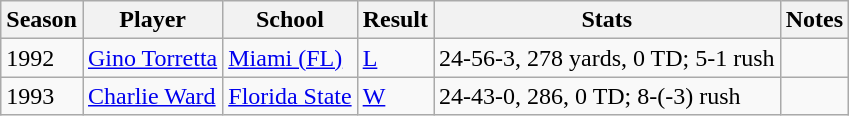<table class="wikitable">
<tr>
<th>Season</th>
<th>Player</th>
<th>School</th>
<th>Result</th>
<th>Stats</th>
<th>Notes</th>
</tr>
<tr>
<td>1992</td>
<td><a href='#'>Gino Torretta</a></td>
<td><a href='#'>Miami (FL)</a></td>
<td><a href='#'>L</a></td>
<td>24-56-3, 278 yards, 0 TD; 5-1 rush</td>
<td></td>
</tr>
<tr>
<td>1993</td>
<td><a href='#'>Charlie Ward</a></td>
<td><a href='#'>Florida State</a></td>
<td><a href='#'>W</a></td>
<td>24-43-0, 286, 0 TD; 8-(-3) rush</td>
<td></td>
</tr>
</table>
